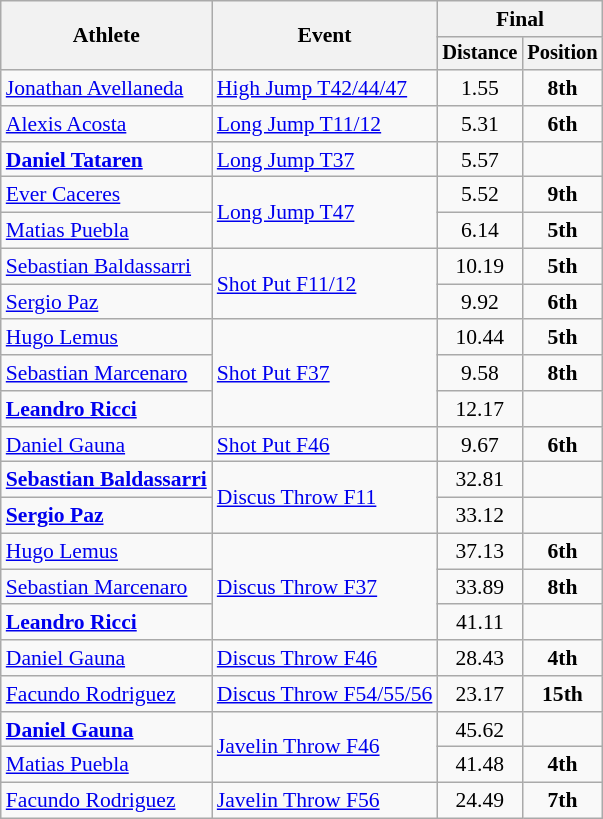<table class=wikitable style="font-size:90%">
<tr>
<th rowspan="2">Athlete</th>
<th rowspan="2">Event</th>
<th colspan="2">Final</th>
</tr>
<tr style="font-size:95%">
<th>Distance</th>
<th>Position</th>
</tr>
<tr align=center>
<td align=left><a href='#'>Jonathan Avellaneda</a></td>
<td align=left><a href='#'>High Jump T42/44/47</a></td>
<td>1.55</td>
<td><strong>8th</strong></td>
</tr>
<tr align=center>
<td align=left><a href='#'>Alexis Acosta</a></td>
<td align=left><a href='#'>Long Jump T11/12</a></td>
<td>5.31</td>
<td><strong>6th</strong></td>
</tr>
<tr align=center>
<td align=left><strong><a href='#'>Daniel Tataren</a></strong></td>
<td align=left><a href='#'>Long Jump T37</a></td>
<td>5.57</td>
<td></td>
</tr>
<tr align=center>
<td align=left><a href='#'>Ever Caceres</a></td>
<td align=left rowspan=2><a href='#'>Long Jump T47</a></td>
<td>5.52</td>
<td><strong>9th</strong></td>
</tr>
<tr align=center>
<td align=left><a href='#'>Matias Puebla</a></td>
<td>6.14</td>
<td><strong>5th</strong></td>
</tr>
<tr align=center>
<td align=left><a href='#'>Sebastian Baldassarri</a></td>
<td align=left rowspan=2><a href='#'>Shot Put F11/12</a></td>
<td>10.19</td>
<td><strong>5th</strong></td>
</tr>
<tr align=center>
<td align=left><a href='#'>Sergio Paz</a></td>
<td>9.92</td>
<td><strong>6th</strong></td>
</tr>
<tr align=center>
<td align=left><a href='#'>Hugo Lemus</a></td>
<td align=left rowspan=3><a href='#'>Shot Put F37</a></td>
<td>10.44</td>
<td><strong>5th</strong></td>
</tr>
<tr align=center>
<td align=left><a href='#'>Sebastian Marcenaro</a></td>
<td>9.58</td>
<td><strong>8th</strong></td>
</tr>
<tr align=center>
<td align=left><strong><a href='#'>Leandro Ricci</a></strong></td>
<td>12.17</td>
<td></td>
</tr>
<tr align=center>
<td align=left><a href='#'>Daniel Gauna</a></td>
<td align=left><a href='#'>Shot Put F46</a></td>
<td>9.67</td>
<td><strong>6th</strong></td>
</tr>
<tr align=center>
<td align=left><strong><a href='#'>Sebastian Baldassarri</a></strong></td>
<td align=left rowspan=2><a href='#'>Discus Throw F11</a></td>
<td>32.81</td>
<td></td>
</tr>
<tr align=center>
<td align=left><strong><a href='#'>Sergio Paz</a></strong></td>
<td>33.12</td>
<td></td>
</tr>
<tr align=center>
<td align=left><a href='#'>Hugo Lemus</a></td>
<td align=left rowspan=3><a href='#'>Discus Throw F37</a></td>
<td>37.13</td>
<td><strong>6th</strong></td>
</tr>
<tr align=center>
<td align=left><a href='#'>Sebastian Marcenaro</a></td>
<td>33.89</td>
<td><strong>8th</strong></td>
</tr>
<tr align=center>
<td align=left><strong><a href='#'>Leandro Ricci</a></strong></td>
<td>41.11</td>
<td></td>
</tr>
<tr align=center>
<td align=left><a href='#'>Daniel Gauna</a></td>
<td align=left><a href='#'>Discus Throw F46</a></td>
<td>28.43</td>
<td><strong>4th</strong></td>
</tr>
<tr align=center>
<td align=left><a href='#'>Facundo Rodriguez</a></td>
<td align=left><a href='#'>Discus Throw F54/55/56</a></td>
<td>23.17</td>
<td><strong>15th</strong></td>
</tr>
<tr align=center>
<td align=left><strong><a href='#'>Daniel Gauna</a></strong></td>
<td align=left rowspan=2><a href='#'>Javelin Throw F46</a></td>
<td>45.62</td>
<td></td>
</tr>
<tr align=center>
<td align=left><a href='#'>Matias Puebla</a></td>
<td>41.48</td>
<td><strong>4th</strong></td>
</tr>
<tr align=center>
<td align=left><a href='#'>Facundo Rodriguez</a></td>
<td align=left><a href='#'>Javelin Throw F56</a></td>
<td>24.49</td>
<td><strong>7th</strong></td>
</tr>
</table>
